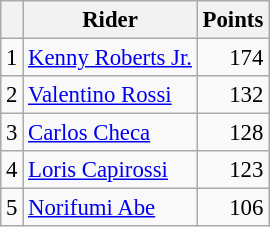<table class="wikitable" style="font-size: 95%;">
<tr>
<th></th>
<th>Rider</th>
<th>Points</th>
</tr>
<tr>
<td align=center>1</td>
<td> <a href='#'>Kenny Roberts Jr.</a></td>
<td align=right>174</td>
</tr>
<tr>
<td align=center>2</td>
<td> <a href='#'>Valentino Rossi</a></td>
<td align=right>132</td>
</tr>
<tr>
<td align=center>3</td>
<td> <a href='#'>Carlos Checa</a></td>
<td align=right>128</td>
</tr>
<tr>
<td align=center>4</td>
<td> <a href='#'>Loris Capirossi</a></td>
<td align=right>123</td>
</tr>
<tr>
<td align=center>5</td>
<td> <a href='#'>Norifumi Abe</a></td>
<td align=right>106</td>
</tr>
</table>
